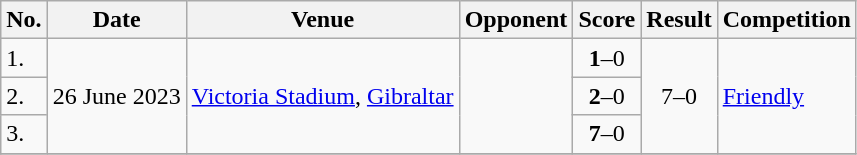<table class="wikitable">
<tr>
<th>No.</th>
<th>Date</th>
<th>Venue</th>
<th>Opponent</th>
<th>Score</th>
<th>Result</th>
<th>Competition</th>
</tr>
<tr>
<td>1.</td>
<td rowspan=3>26 June 2023</td>
<td rowspan=3><a href='#'>Victoria Stadium</a>, <a href='#'>Gibraltar</a></td>
<td rowspan=3></td>
<td align=center><strong>1</strong>–0</td>
<td rowspan=3 align=center>7–0</td>
<td rowspan=3><a href='#'>Friendly</a></td>
</tr>
<tr>
<td>2.</td>
<td align=center><strong>2</strong>–0</td>
</tr>
<tr>
<td>3.</td>
<td align=center><strong>7</strong>–0</td>
</tr>
<tr>
</tr>
</table>
